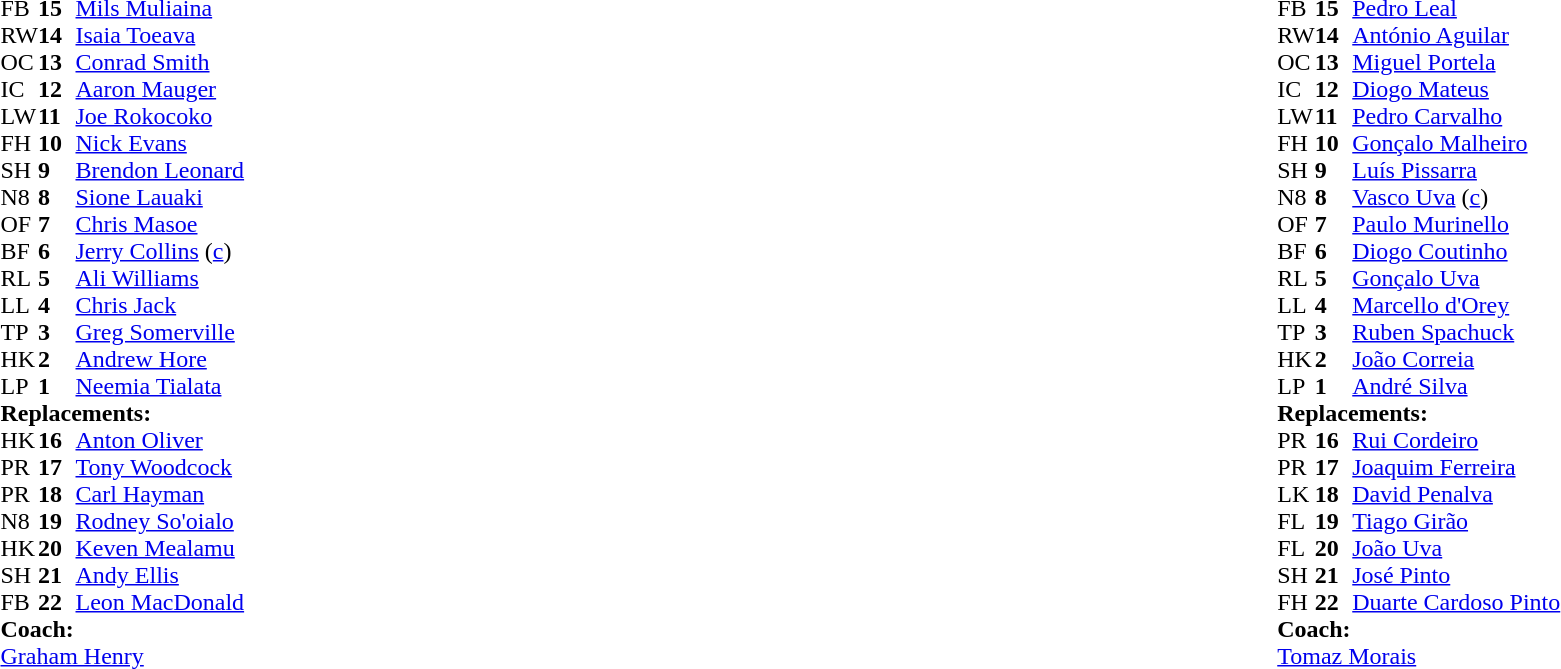<table width="100%">
<tr>
<td style="vertical-align:top" width="50%"><br><table cellspacing="0" cellpadding="0">
<tr>
<th width="25"></th>
<th width="25"></th>
</tr>
<tr>
<td>FB</td>
<td><strong>15</strong></td>
<td><a href='#'>Mils Muliaina</a></td>
<td></td>
<td></td>
</tr>
<tr>
<td>RW</td>
<td><strong>14</strong></td>
<td><a href='#'>Isaia Toeava</a></td>
</tr>
<tr>
<td>OC</td>
<td><strong>13</strong></td>
<td><a href='#'>Conrad Smith</a></td>
</tr>
<tr>
<td>IC</td>
<td><strong>12</strong></td>
<td><a href='#'>Aaron Mauger</a></td>
</tr>
<tr>
<td>LW</td>
<td><strong>11</strong></td>
<td><a href='#'>Joe Rokocoko</a></td>
</tr>
<tr>
<td>FH</td>
<td><strong>10</strong></td>
<td><a href='#'>Nick Evans</a></td>
</tr>
<tr>
<td>SH</td>
<td><strong>9</strong></td>
<td><a href='#'>Brendon Leonard</a></td>
<td></td>
<td></td>
</tr>
<tr>
<td>N8</td>
<td><strong>8</strong></td>
<td><a href='#'>Sione Lauaki</a></td>
</tr>
<tr>
<td>OF</td>
<td><strong>7</strong></td>
<td><a href='#'>Chris Masoe</a></td>
</tr>
<tr>
<td>BF</td>
<td><strong>6</strong></td>
<td><a href='#'>Jerry Collins</a> (<a href='#'>c</a>)</td>
<td></td>
<td></td>
</tr>
<tr>
<td>RL</td>
<td><strong>5</strong></td>
<td><a href='#'>Ali Williams</a></td>
<td></td>
<td></td>
</tr>
<tr>
<td>LL</td>
<td><strong>4</strong></td>
<td><a href='#'>Chris Jack</a></td>
<td></td>
<td></td>
</tr>
<tr>
<td>TP</td>
<td><strong>3</strong></td>
<td><a href='#'>Greg Somerville</a></td>
<td></td>
<td></td>
</tr>
<tr>
<td>HK</td>
<td><strong>2</strong></td>
<td><a href='#'>Andrew Hore</a></td>
<td></td>
<td></td>
</tr>
<tr>
<td>LP</td>
<td><strong>1</strong></td>
<td><a href='#'>Neemia Tialata</a></td>
</tr>
<tr>
<td colspan=3><strong>Replacements:</strong></td>
</tr>
<tr>
<td>HK</td>
<td><strong>16</strong></td>
<td><a href='#'>Anton Oliver</a></td>
<td></td>
<td></td>
</tr>
<tr>
<td>PR</td>
<td><strong>17</strong></td>
<td><a href='#'>Tony Woodcock</a></td>
<td></td>
<td></td>
</tr>
<tr>
<td>PR</td>
<td><strong>18</strong></td>
<td><a href='#'>Carl Hayman</a></td>
<td></td>
<td></td>
</tr>
<tr>
<td>N8</td>
<td><strong>19</strong></td>
<td><a href='#'>Rodney So'oialo</a></td>
<td></td>
<td></td>
</tr>
<tr>
<td>HK</td>
<td><strong>20</strong></td>
<td><a href='#'>Keven Mealamu</a></td>
<td></td>
<td></td>
</tr>
<tr>
<td>SH</td>
<td><strong>21</strong></td>
<td><a href='#'>Andy Ellis</a></td>
<td></td>
<td></td>
</tr>
<tr>
<td>FB</td>
<td><strong>22</strong></td>
<td><a href='#'>Leon MacDonald</a></td>
<td></td>
<td></td>
</tr>
<tr>
<td colspan=3><strong>Coach:</strong></td>
</tr>
<tr>
<td colspan="4"> <a href='#'>Graham Henry</a></td>
</tr>
</table>
</td>
<td style="vertical-align:top"></td>
<td style="vertical-align:top" width="50%"><br><table cellspacing="0" cellpadding="0" align="center">
<tr>
<th width="25"></th>
<th width="25"></th>
</tr>
<tr>
<td>FB</td>
<td><strong>15</strong></td>
<td><a href='#'>Pedro Leal</a></td>
</tr>
<tr>
<td>RW</td>
<td><strong>14</strong></td>
<td><a href='#'>António Aguilar</a></td>
</tr>
<tr>
<td>OC</td>
<td><strong>13</strong></td>
<td><a href='#'>Miguel Portela</a></td>
</tr>
<tr>
<td>IC</td>
<td><strong>12</strong></td>
<td><a href='#'>Diogo Mateus</a></td>
</tr>
<tr>
<td>LW</td>
<td><strong>11</strong></td>
<td><a href='#'>Pedro Carvalho</a></td>
</tr>
<tr>
<td>FH</td>
<td><strong>10</strong></td>
<td><a href='#'>Gonçalo Malheiro</a></td>
<td></td>
<td></td>
</tr>
<tr>
<td>SH</td>
<td><strong>9</strong></td>
<td><a href='#'>Luís Pissarra</a></td>
<td></td>
<td></td>
</tr>
<tr>
<td>N8</td>
<td><strong>8</strong></td>
<td><a href='#'>Vasco Uva</a> (<a href='#'>c</a>)</td>
<td></td>
<td></td>
</tr>
<tr>
<td>OF</td>
<td><strong>7</strong></td>
<td><a href='#'>Paulo Murinello</a></td>
</tr>
<tr>
<td>BF</td>
<td><strong>6</strong></td>
<td><a href='#'>Diogo Coutinho</a></td>
<td></td>
<td></td>
</tr>
<tr>
<td>RL</td>
<td><strong>5</strong></td>
<td><a href='#'>Gonçalo Uva</a></td>
<td></td>
<td></td>
</tr>
<tr>
<td>LL</td>
<td><strong>4</strong></td>
<td><a href='#'>Marcello d'Orey</a></td>
<td></td>
<td></td>
</tr>
<tr>
<td>TP</td>
<td><strong>3</strong></td>
<td><a href='#'>Ruben Spachuck</a></td>
</tr>
<tr>
<td>HK</td>
<td><strong>2</strong></td>
<td><a href='#'>João Correia</a></td>
</tr>
<tr>
<td>LP</td>
<td><strong>1</strong></td>
<td><a href='#'>André Silva</a></td>
<td></td>
<td></td>
</tr>
<tr>
<td colspan=3><strong>Replacements:</strong></td>
</tr>
<tr>
<td>PR</td>
<td><strong>16</strong></td>
<td><a href='#'>Rui Cordeiro</a></td>
<td></td>
<td></td>
</tr>
<tr>
<td>PR</td>
<td><strong>17</strong></td>
<td><a href='#'>Joaquim Ferreira</a></td>
<td></td>
<td></td>
</tr>
<tr>
<td>LK</td>
<td><strong>18</strong></td>
<td><a href='#'>David Penalva</a></td>
<td></td>
<td></td>
</tr>
<tr>
<td>FL</td>
<td><strong>19</strong></td>
<td><a href='#'>Tiago Girão</a></td>
<td></td>
<td></td>
</tr>
<tr>
<td>FL</td>
<td><strong>20</strong></td>
<td><a href='#'>João Uva</a></td>
<td></td>
<td></td>
</tr>
<tr>
<td>SH</td>
<td><strong>21</strong></td>
<td><a href='#'>José Pinto</a></td>
<td></td>
<td></td>
</tr>
<tr>
<td>FH</td>
<td><strong>22</strong></td>
<td><a href='#'>Duarte Cardoso Pinto</a></td>
<td></td>
<td></td>
</tr>
<tr>
<td colspan=3><strong>Coach:</strong></td>
</tr>
<tr>
<td colspan="4"> <a href='#'>Tomaz Morais</a></td>
</tr>
</table>
</td>
</tr>
</table>
